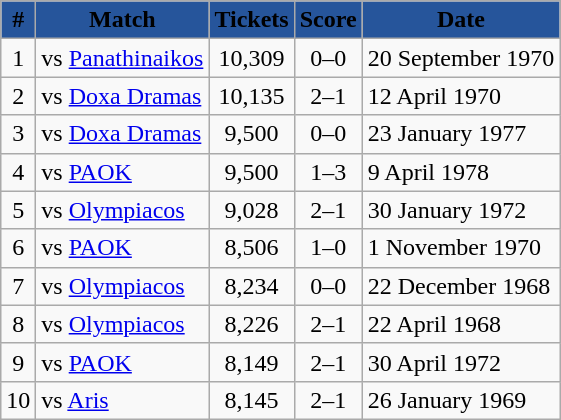<table class="wikitable" style="text-align:center">
<tr>
<th style="background:#26559B;"><span>#</span></th>
<th style="background:#26559B;"><span>Match</span></th>
<th style="background:#26559B;"><span>Tickets</span></th>
<th style="background:#26559B;"><span>Score</span></th>
<th style="background:#26559B;"><span>Date</span></th>
</tr>
<tr>
<td>1</td>
<td align=left>vs <a href='#'>Panathinaikos</a></td>
<td>10,309</td>
<td>0–0</td>
<td align=left>20 September 1970</td>
</tr>
<tr>
<td>2</td>
<td align=left>vs <a href='#'>Doxa Dramas</a></td>
<td>10,135</td>
<td>2–1</td>
<td align=left>12 April 1970</td>
</tr>
<tr>
<td>3</td>
<td align=left>vs <a href='#'>Doxa Dramas</a></td>
<td>9,500</td>
<td>0–0</td>
<td align=left>23 January 1977</td>
</tr>
<tr>
<td>4</td>
<td align=left>vs <a href='#'>PAOK</a></td>
<td>9,500</td>
<td>1–3</td>
<td align=left>9 April 1978</td>
</tr>
<tr>
<td>5</td>
<td align=left>vs <a href='#'>Olympiacos</a></td>
<td>9,028</td>
<td>2–1</td>
<td align=left>30 January 1972</td>
</tr>
<tr>
<td>6</td>
<td align=left>vs <a href='#'>PAOK</a></td>
<td>8,506</td>
<td>1–0</td>
<td align=left>1 November 1970</td>
</tr>
<tr>
<td>7</td>
<td align=left>vs <a href='#'>Olympiacos</a></td>
<td>8,234</td>
<td>0–0</td>
<td align=left>22 December 1968</td>
</tr>
<tr>
<td>8</td>
<td align=left>vs <a href='#'>Olympiacos</a></td>
<td>8,226</td>
<td>2–1</td>
<td align=left>22 April 1968</td>
</tr>
<tr>
<td>9</td>
<td align=left>vs <a href='#'>PAOK</a></td>
<td>8,149</td>
<td>2–1</td>
<td align=left>30 April 1972</td>
</tr>
<tr>
<td>10</td>
<td align=left>vs <a href='#'>Aris</a></td>
<td>8,145</td>
<td>2–1</td>
<td align=left>26 January 1969</td>
</tr>
</table>
